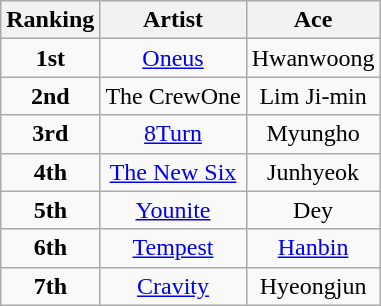<table class="wikitable" style="text-align:center">
<tr>
<th>Ranking</th>
<th>Artist</th>
<th>Ace</th>
</tr>
<tr>
<td><strong>1st</strong></td>
<td><a href='#'>Oneus</a></td>
<td>Hwanwoong</td>
</tr>
<tr>
<td><strong>2nd</strong></td>
<td>The CrewOne</td>
<td>Lim Ji-min</td>
</tr>
<tr>
<td><strong>3rd</strong></td>
<td><a href='#'>8Turn</a></td>
<td>Myungho</td>
</tr>
<tr>
<td><strong>4th</strong></td>
<td><a href='#'>The New Six</a></td>
<td>Junhyeok</td>
</tr>
<tr>
<td><strong>5th</strong></td>
<td><a href='#'>Younite</a></td>
<td>Dey</td>
</tr>
<tr>
<td><strong>6th</strong></td>
<td><a href='#'>Tempest</a></td>
<td><a href='#'>Hanbin</a></td>
</tr>
<tr>
<td><strong>7th</strong></td>
<td><a href='#'>Cravity</a></td>
<td>Hyeongjun</td>
</tr>
</table>
